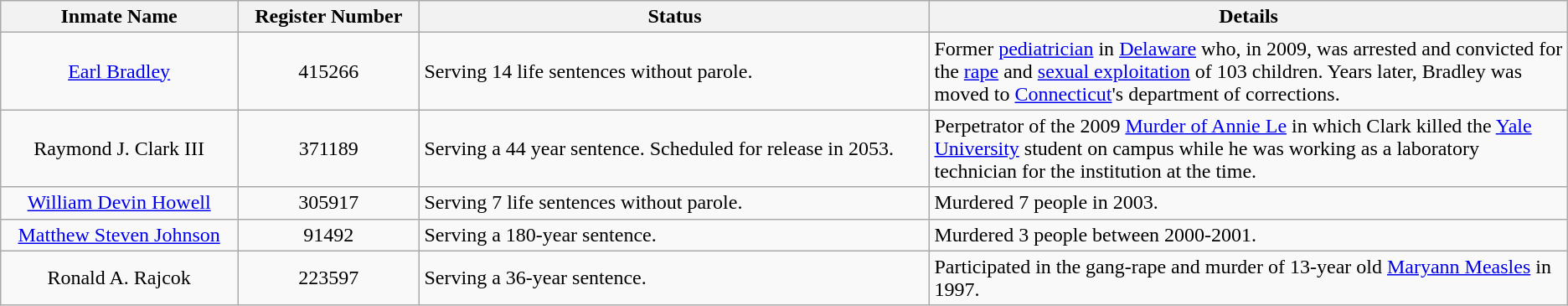<table class="wikitable sortable">
<tr>
<th width=13%>Inmate Name</th>
<th width=10%>Register Number</th>
<th width=28%>Status</th>
<th width=35%>Details</th>
</tr>
<tr>
<td style="text-align:center;"><a href='#'>Earl Bradley</a></td>
<td style="text-align:center;">415266</td>
<td>Serving 14 life sentences without parole.</td>
<td>Former <a href='#'>pediatrician</a> in <a href='#'>Delaware</a> who, in 2009, was arrested and convicted for the <a href='#'>rape</a> and <a href='#'>sexual exploitation</a> of 103 children. Years later, Bradley was moved to <a href='#'>Connecticut</a>'s department of corrections.</td>
</tr>
<tr>
<td style="text-align:center;">Raymond J. Clark III</td>
<td style="text-align:center;">371189</td>
<td>Serving a 44 year sentence. Scheduled for release in 2053.</td>
<td>Perpetrator of the 2009 <a href='#'>Murder of Annie Le</a> in which Clark killed the <a href='#'>Yale University</a> student on campus while he was working as a laboratory technician for the institution at the time.</td>
</tr>
<tr>
<td style="text-align:center;"><a href='#'>William Devin Howell</a></td>
<td style="text-align:center;">305917</td>
<td>Serving 7 life sentences without parole.</td>
<td>Murdered 7 people in 2003.</td>
</tr>
<tr>
<td style="text-align:center;"><a href='#'>Matthew Steven Johnson</a></td>
<td style="text-align:center;">91492</td>
<td>Serving a 180-year sentence.</td>
<td>Murdered 3 people between 2000-2001.</td>
</tr>
<tr>
<td style="text-align:center;">Ronald A. Rajcok</td>
<td style="text-align:center;">223597</td>
<td>Serving a 36-year sentence.</td>
<td>Participated in the gang-rape and murder of 13-year old <a href='#'>Maryann Measles</a> in 1997.</td>
</tr>
</table>
